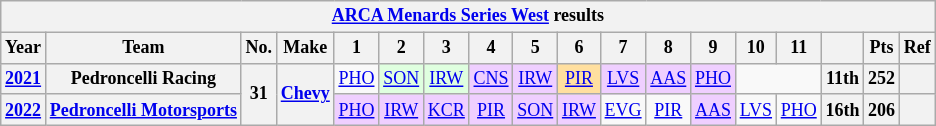<table class="wikitable" style="text-align:center; font-size:75%">
<tr>
<th colspan="18"><a href='#'>ARCA Menards Series West</a> results</th>
</tr>
<tr>
<th>Year</th>
<th>Team</th>
<th>No.</th>
<th>Make</th>
<th>1</th>
<th>2</th>
<th>3</th>
<th>4</th>
<th>5</th>
<th>6</th>
<th>7</th>
<th>8</th>
<th>9</th>
<th>10</th>
<th>11</th>
<th></th>
<th>Pts</th>
<th>Ref</th>
</tr>
<tr>
<th><a href='#'>2021</a></th>
<th>Pedroncelli Racing</th>
<th rowspan=2>31</th>
<th rowspan=2><a href='#'>Chevy</a></th>
<td><a href='#'>PHO</a></td>
<td style="background:#DFFFDF;"><a href='#'>SON</a><br></td>
<td style="background:#DFFFDF;"><a href='#'>IRW</a><br></td>
<td style="background:#EFCFFF;"><a href='#'>CNS</a><br></td>
<td style="background:#EFCFFF;"><a href='#'>IRW</a><br></td>
<td style="background:#FFDF9F;"><a href='#'>PIR</a><br></td>
<td style="background:#EFCFFF;"><a href='#'>LVS</a><br></td>
<td style="background:#EFCFFF;"><a href='#'>AAS</a><br></td>
<td style="background:#EFCFFF;"><a href='#'>PHO</a><br></td>
<td colspan=2></td>
<th>11th</th>
<th>252</th>
<th></th>
</tr>
<tr>
<th><a href='#'>2022</a></th>
<th><a href='#'>Pedroncelli Motorsports</a></th>
<td style="background:#EFCFFF;"><a href='#'>PHO</a><br></td>
<td style="background:#EFCFFF;"><a href='#'>IRW</a><br></td>
<td style="background:#EFCFFF;"><a href='#'>KCR</a><br></td>
<td style="background:#EFCFFF;"><a href='#'>PIR</a><br></td>
<td style="background:#EFCFFF;"><a href='#'>SON</a><br></td>
<td style="background:#EFCFFF;"><a href='#'>IRW</a><br></td>
<td><a href='#'>EVG</a></td>
<td><a href='#'>PIR</a></td>
<td style="background:#EFCFFF;"><a href='#'>AAS</a><br></td>
<td><a href='#'>LVS</a></td>
<td><a href='#'>PHO</a></td>
<th>16th</th>
<th>206</th>
<th></th>
</tr>
</table>
